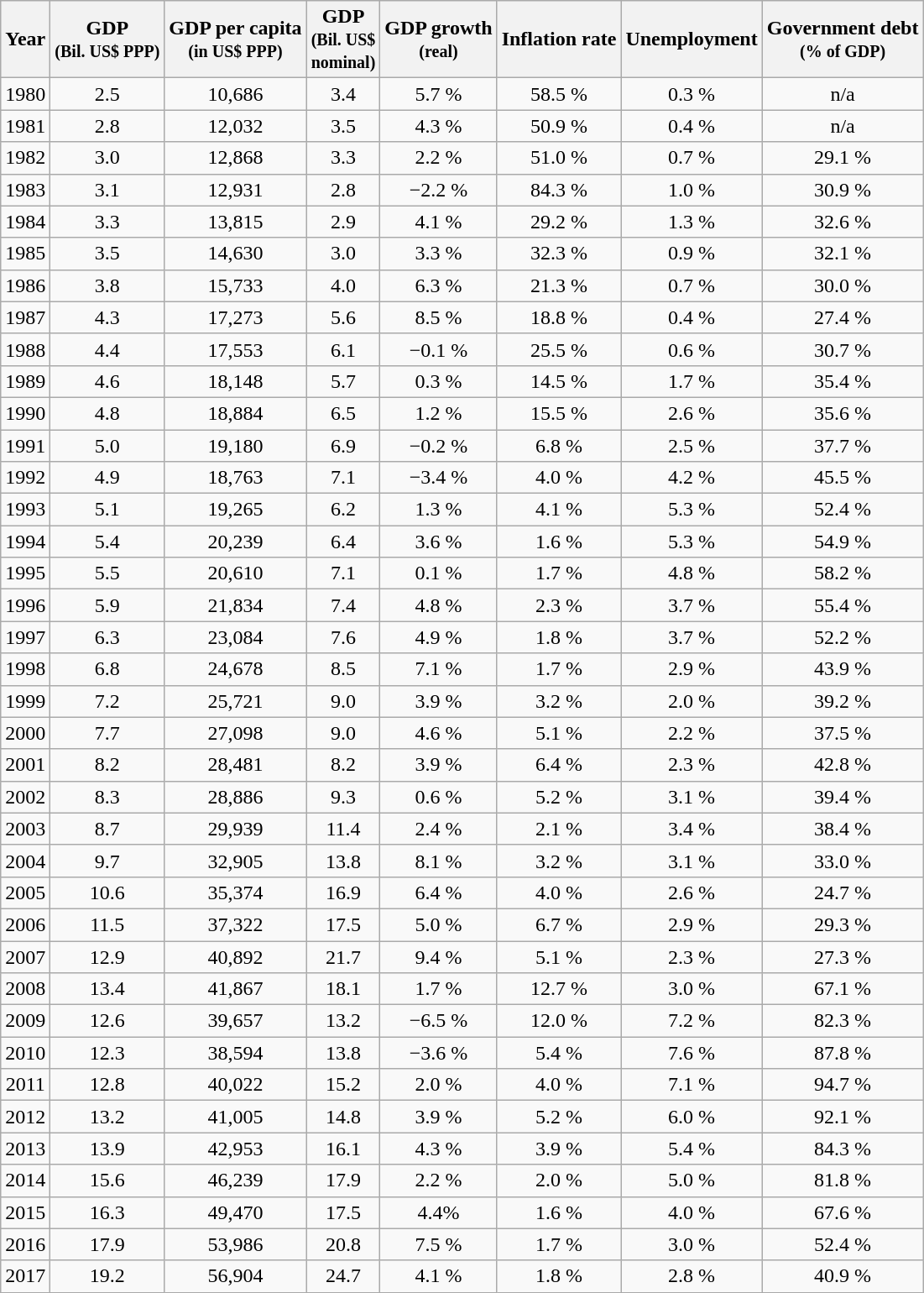<table class="wikitable" style="text-align:center;">
<tr>
<th>Year</th>
<th>GDP<br><small>(Bil. US$ PPP)</small></th>
<th>GDP per capita<br><small>(in US$ PPP)</small></th>
<th>GDP<br><small>(Bil. US$<br>nominal)</small></th>
<th>GDP growth<br><small>(real)</small></th>
<th>Inflation rate</th>
<th>Unemployment</th>
<th>Government debt<br><small>(% of GDP)</small></th>
</tr>
<tr>
<td>1980</td>
<td>2.5</td>
<td>10,686</td>
<td>3.4</td>
<td>5.7 %</td>
<td>58.5 %</td>
<td>0.3 %</td>
<td>n/a</td>
</tr>
<tr>
<td>1981</td>
<td>2.8</td>
<td>12,032</td>
<td>3.5</td>
<td>4.3 %</td>
<td>50.9 %</td>
<td>0.4 %</td>
<td>n/a</td>
</tr>
<tr>
<td>1982</td>
<td>3.0</td>
<td>12,868</td>
<td>3.3</td>
<td>2.2 %</td>
<td>51.0 %</td>
<td>0.7 %</td>
<td>29.1 %</td>
</tr>
<tr>
<td>1983</td>
<td>3.1</td>
<td>12,931</td>
<td>2.8</td>
<td>−2.2 %</td>
<td>84.3 %</td>
<td>1.0 %</td>
<td>30.9 %</td>
</tr>
<tr>
<td>1984</td>
<td>3.3</td>
<td>13,815</td>
<td>2.9</td>
<td>4.1 %</td>
<td>29.2 %</td>
<td>1.3 %</td>
<td>32.6 %</td>
</tr>
<tr>
<td>1985</td>
<td>3.5</td>
<td>14,630</td>
<td>3.0</td>
<td>3.3 %</td>
<td>32.3 %</td>
<td>0.9 %</td>
<td>32.1 %</td>
</tr>
<tr>
<td>1986</td>
<td>3.8</td>
<td>15,733</td>
<td>4.0</td>
<td>6.3 %</td>
<td>21.3 %</td>
<td>0.7 %</td>
<td>30.0 %</td>
</tr>
<tr>
<td>1987</td>
<td>4.3</td>
<td>17,273</td>
<td>5.6</td>
<td>8.5 %</td>
<td>18.8 %</td>
<td>0.4 %</td>
<td>27.4 %</td>
</tr>
<tr>
<td>1988</td>
<td>4.4</td>
<td>17,553</td>
<td>6.1</td>
<td>−0.1 %</td>
<td>25.5 %</td>
<td>0.6 %</td>
<td>30.7 %</td>
</tr>
<tr>
<td>1989</td>
<td>4.6</td>
<td>18,148</td>
<td>5.7</td>
<td>0.3 %</td>
<td>14.5 %</td>
<td>1.7 %</td>
<td>35.4 %</td>
</tr>
<tr>
<td>1990</td>
<td>4.8</td>
<td>18,884</td>
<td>6.5</td>
<td>1.2 %</td>
<td>15.5 %</td>
<td>2.6 %</td>
<td>35.6 %</td>
</tr>
<tr>
<td>1991</td>
<td>5.0</td>
<td>19,180</td>
<td>6.9</td>
<td>−0.2 %</td>
<td>6.8 %</td>
<td>2.5 %</td>
<td>37.7 %</td>
</tr>
<tr>
<td>1992</td>
<td>4.9</td>
<td>18,763</td>
<td>7.1</td>
<td>−3.4 %</td>
<td>4.0 %</td>
<td>4.2 %</td>
<td>45.5 %</td>
</tr>
<tr>
<td>1993</td>
<td>5.1</td>
<td>19,265</td>
<td>6.2</td>
<td>1.3 %</td>
<td>4.1 %</td>
<td>5.3 %</td>
<td>52.4 %</td>
</tr>
<tr>
<td>1994</td>
<td>5.4</td>
<td>20,239</td>
<td>6.4</td>
<td>3.6 %</td>
<td>1.6 %</td>
<td>5.3 %</td>
<td>54.9 %</td>
</tr>
<tr>
<td>1995</td>
<td>5.5</td>
<td>20,610</td>
<td>7.1</td>
<td>0.1 %</td>
<td>1.7 %</td>
<td>4.8 %</td>
<td>58.2 %</td>
</tr>
<tr>
<td>1996</td>
<td>5.9</td>
<td>21,834</td>
<td>7.4</td>
<td>4.8 %</td>
<td>2.3 %</td>
<td>3.7 %</td>
<td>55.4 %</td>
</tr>
<tr>
<td>1997</td>
<td>6.3</td>
<td>23,084</td>
<td>7.6</td>
<td>4.9 %</td>
<td>1.8 %</td>
<td>3.7 %</td>
<td>52.2 %</td>
</tr>
<tr>
<td>1998</td>
<td>6.8</td>
<td>24,678</td>
<td>8.5</td>
<td>7.1 %</td>
<td>1.7 %</td>
<td>2.9 %</td>
<td>43.9 %</td>
</tr>
<tr>
<td>1999</td>
<td>7.2</td>
<td>25,721</td>
<td>9.0</td>
<td>3.9 %</td>
<td>3.2 %</td>
<td>2.0 %</td>
<td>39.2 %</td>
</tr>
<tr>
<td>2000</td>
<td>7.7</td>
<td>27,098</td>
<td>9.0</td>
<td>4.6 %</td>
<td>5.1 %</td>
<td>2.2 %</td>
<td>37.5 %</td>
</tr>
<tr>
<td>2001</td>
<td>8.2</td>
<td>28,481</td>
<td>8.2</td>
<td>3.9 %</td>
<td>6.4 %</td>
<td>2.3 %</td>
<td>42.8 %</td>
</tr>
<tr>
<td>2002</td>
<td>8.3</td>
<td>28,886</td>
<td>9.3</td>
<td>0.6 %</td>
<td>5.2 %</td>
<td>3.1 %</td>
<td>39.4 %</td>
</tr>
<tr>
<td>2003</td>
<td>8.7</td>
<td>29,939</td>
<td>11.4</td>
<td>2.4 %</td>
<td>2.1 %</td>
<td>3.4 %</td>
<td>38.4 %</td>
</tr>
<tr>
<td>2004</td>
<td>9.7</td>
<td>32,905</td>
<td>13.8</td>
<td>8.1 %</td>
<td>3.2 %</td>
<td>3.1 %</td>
<td>33.0 %</td>
</tr>
<tr>
<td>2005</td>
<td>10.6</td>
<td>35,374</td>
<td>16.9</td>
<td>6.4 %</td>
<td>4.0 %</td>
<td>2.6 %</td>
<td>24.7 %</td>
</tr>
<tr>
<td>2006</td>
<td>11.5</td>
<td>37,322</td>
<td>17.5</td>
<td>5.0 %</td>
<td>6.7 %</td>
<td>2.9 %</td>
<td>29.3 %</td>
</tr>
<tr>
<td>2007</td>
<td>12.9</td>
<td>40,892</td>
<td>21.7</td>
<td>9.4 %</td>
<td>5.1 %</td>
<td>2.3 %</td>
<td>27.3 %</td>
</tr>
<tr>
<td>2008</td>
<td>13.4</td>
<td>41,867</td>
<td>18.1</td>
<td>1.7 %</td>
<td>12.7 %</td>
<td>3.0 %</td>
<td>67.1 %</td>
</tr>
<tr>
<td>2009</td>
<td>12.6</td>
<td>39,657</td>
<td>13.2</td>
<td>−6.5 %</td>
<td>12.0 %</td>
<td>7.2 %</td>
<td>82.3 %</td>
</tr>
<tr>
<td>2010</td>
<td>12.3</td>
<td>38,594</td>
<td>13.8</td>
<td>−3.6 %</td>
<td>5.4 %</td>
<td>7.6 %</td>
<td>87.8 %</td>
</tr>
<tr>
<td>2011</td>
<td>12.8</td>
<td>40,022</td>
<td>15.2</td>
<td>2.0 %</td>
<td>4.0 %</td>
<td>7.1 %</td>
<td>94.7 %</td>
</tr>
<tr>
<td>2012</td>
<td>13.2</td>
<td>41,005</td>
<td>14.8</td>
<td>3.9 %</td>
<td>5.2 %</td>
<td>6.0 %</td>
<td>92.1 %</td>
</tr>
<tr>
<td>2013</td>
<td>13.9</td>
<td>42,953</td>
<td>16.1</td>
<td>4.3 %</td>
<td>3.9 %</td>
<td>5.4 %</td>
<td>84.3 %</td>
</tr>
<tr>
<td>2014</td>
<td>15.6</td>
<td>46,239</td>
<td>17.9</td>
<td>2.2 %</td>
<td>2.0 %</td>
<td>5.0 %</td>
<td>81.8 %</td>
</tr>
<tr>
<td>2015</td>
<td>16.3</td>
<td>49,470</td>
<td>17.5</td>
<td>4.4%</td>
<td>1.6 %</td>
<td>4.0 %</td>
<td>67.6 %</td>
</tr>
<tr>
<td>2016</td>
<td>17.9</td>
<td>53,986</td>
<td>20.8</td>
<td>7.5 %</td>
<td>1.7 %</td>
<td>3.0 %</td>
<td>52.4 %</td>
</tr>
<tr>
<td>2017</td>
<td>19.2</td>
<td>56,904</td>
<td>24.7</td>
<td>4.1 %</td>
<td>1.8 %</td>
<td>2.8 %</td>
<td>40.9 %</td>
</tr>
</table>
